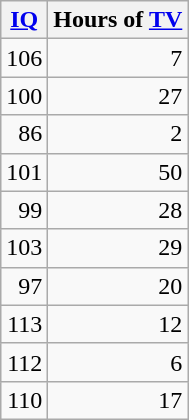<table class="wikitable sortable" style="text-align:right;">
<tr>
<th><a href='#'>IQ</a></th>
<th>Hours of <a href='#'>TV</a></th>
</tr>
<tr>
<td>106</td>
<td>7</td>
</tr>
<tr>
<td>100</td>
<td>27</td>
</tr>
<tr>
<td>86</td>
<td>2</td>
</tr>
<tr>
<td>101</td>
<td>50</td>
</tr>
<tr>
<td>99</td>
<td>28</td>
</tr>
<tr>
<td>103</td>
<td>29</td>
</tr>
<tr 12>
<td>97</td>
<td>20</td>
</tr>
<tr>
<td>113</td>
<td>12</td>
</tr>
<tr>
<td>112</td>
<td>6</td>
</tr>
<tr>
<td>110</td>
<td>17</td>
</tr>
</table>
